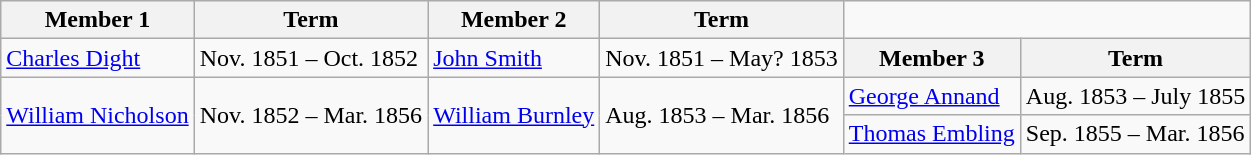<table class="wikitable">
<tr>
<th>Member 1</th>
<th>Term</th>
<th>Member 2</th>
<th>Term</th>
</tr>
<tr>
<td><a href='#'>Charles Dight</a></td>
<td>Nov. 1851 – Oct. 1852</td>
<td><a href='#'>John Smith</a></td>
<td>Nov. 1851 – May? 1853</td>
<th>Member 3</th>
<th>Term</th>
</tr>
<tr>
<td rowspan= "2"><a href='#'>William Nicholson</a></td>
<td rowspan= "2">Nov. 1852 – Mar. 1856</td>
<td rowspan= "2"><a href='#'>William Burnley</a></td>
<td rowspan= "2">Aug. 1853 – Mar. 1856</td>
<td><a href='#'>George Annand</a></td>
<td>Aug. 1853 – July 1855</td>
</tr>
<tr>
<td><a href='#'>Thomas Embling</a></td>
<td>Sep. 1855 – Mar. 1856</td>
</tr>
</table>
